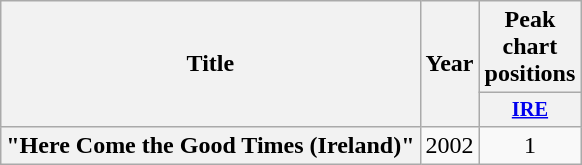<table class="wikitable plainrowheaders" style="text-align:center;">
<tr>
<th scope="col" rowspan="2">Title</th>
<th scope="col" rowspan="2" style="width:1em;">Year</th>
<th scope="col" colspan="1">Peak chart positions</th>
</tr>
<tr>
<th scope="col" style="width:3em;font-size:85%;"><a href='#'>IRE</a><br></th>
</tr>
<tr>
<th scope="row">"Here Come the Good Times (Ireland)"<br></th>
<td>2002</td>
<td>1</td>
</tr>
</table>
